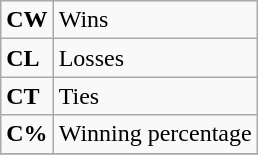<table class="wikitable">
<tr>
<td><strong>CW</strong></td>
<td>Wins</td>
</tr>
<tr>
<td><strong>CL</strong></td>
<td>Losses</td>
</tr>
<tr>
<td><strong>CT</strong></td>
<td>Ties</td>
</tr>
<tr>
<td><strong>C%</strong></td>
<td>Winning percentage</td>
</tr>
<tr>
</tr>
</table>
